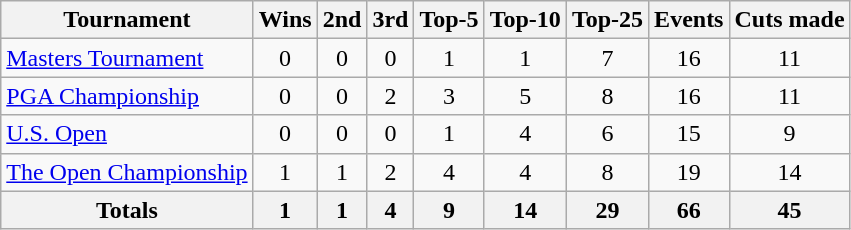<table class=wikitable style=text-align:center>
<tr>
<th>Tournament</th>
<th>Wins</th>
<th>2nd</th>
<th>3rd</th>
<th>Top-5</th>
<th>Top-10</th>
<th>Top-25</th>
<th>Events</th>
<th>Cuts made</th>
</tr>
<tr>
<td align=left><a href='#'>Masters Tournament</a></td>
<td>0</td>
<td>0</td>
<td>0</td>
<td>1</td>
<td>1</td>
<td>7</td>
<td>16</td>
<td>11</td>
</tr>
<tr>
<td align=left><a href='#'>PGA Championship</a></td>
<td>0</td>
<td>0</td>
<td>2</td>
<td>3</td>
<td>5</td>
<td>8</td>
<td>16</td>
<td>11</td>
</tr>
<tr>
<td align=left><a href='#'>U.S. Open</a></td>
<td>0</td>
<td>0</td>
<td>0</td>
<td>1</td>
<td>4</td>
<td>6</td>
<td>15</td>
<td>9</td>
</tr>
<tr>
<td align=left><a href='#'>The Open Championship</a></td>
<td>1</td>
<td>1</td>
<td>2</td>
<td>4</td>
<td>4</td>
<td>8</td>
<td>19</td>
<td>14</td>
</tr>
<tr>
<th>Totals</th>
<th>1</th>
<th>1</th>
<th>4</th>
<th>9</th>
<th>14</th>
<th>29</th>
<th>66</th>
<th>45</th>
</tr>
</table>
